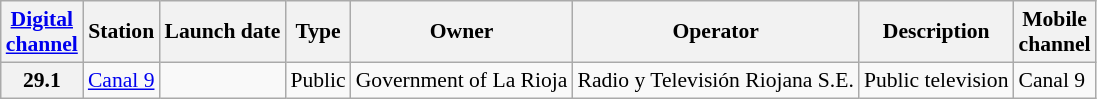<table class="wikitable sortable" style="font-size: 90%;">
<tr>
<th><a href='#'>Digital<br>channel</a></th>
<th>Station</th>
<th>Launch date</th>
<th>Type</th>
<th>Owner</th>
<th>Operator</th>
<th>Description</th>
<th>Mobile<br>channel</th>
</tr>
<tr>
<th>29.1</th>
<td><a href='#'>Canal 9</a></td>
<td></td>
<td>Public</td>
<td>Government of La Rioja</td>
<td>Radio y Televisión Riojana S.E.</td>
<td>Public television</td>
<td>Canal 9</td>
</tr>
</table>
